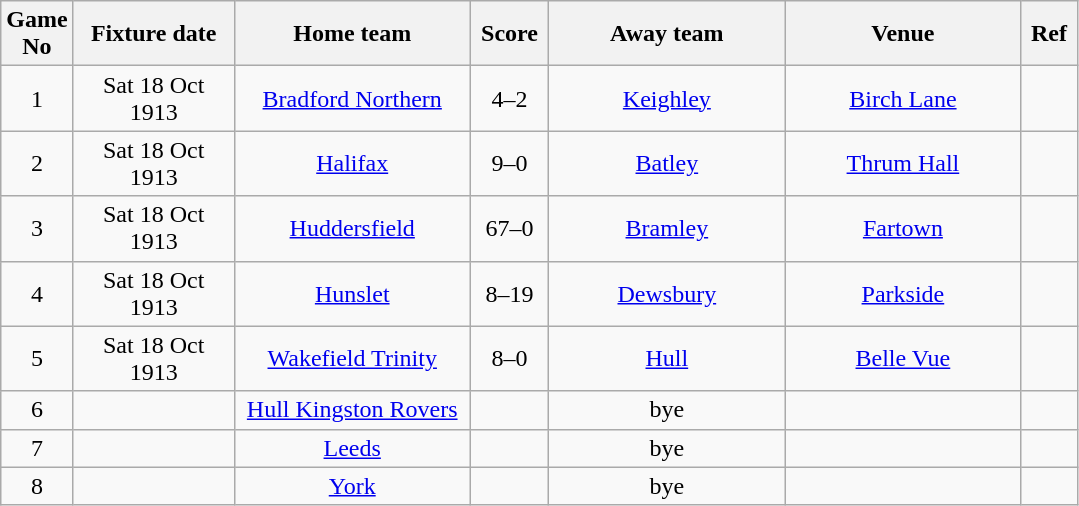<table class="wikitable" style="text-align:center;">
<tr>
<th width=20 abbr="No">Game No</th>
<th width=100 abbr="Date">Fixture date</th>
<th width=150 abbr="Home team">Home team</th>
<th width=45 abbr="Score">Score</th>
<th width=150 abbr="Away team">Away team</th>
<th width=150 abbr="Venue">Venue</th>
<th width=30 abbr="Ref">Ref</th>
</tr>
<tr>
<td>1</td>
<td>Sat 18 Oct 1913</td>
<td><a href='#'>Bradford Northern</a></td>
<td>4–2</td>
<td><a href='#'>Keighley</a></td>
<td><a href='#'>Birch Lane</a></td>
<td></td>
</tr>
<tr>
<td>2</td>
<td>Sat 18 Oct 1913</td>
<td><a href='#'>Halifax</a></td>
<td>9–0</td>
<td><a href='#'>Batley</a></td>
<td><a href='#'>Thrum Hall</a></td>
<td></td>
</tr>
<tr>
<td>3</td>
<td>Sat 18 Oct 1913</td>
<td><a href='#'>Huddersfield</a></td>
<td>67–0</td>
<td><a href='#'>Bramley</a></td>
<td><a href='#'>Fartown</a></td>
<td></td>
</tr>
<tr>
<td>4</td>
<td>Sat 18 Oct 1913</td>
<td><a href='#'>Hunslet</a></td>
<td>8–19</td>
<td><a href='#'>Dewsbury</a></td>
<td><a href='#'>Parkside</a></td>
<td></td>
</tr>
<tr>
<td>5</td>
<td>Sat 18 Oct 1913</td>
<td><a href='#'>Wakefield Trinity</a></td>
<td>8–0</td>
<td><a href='#'>Hull</a></td>
<td><a href='#'>Belle Vue</a></td>
<td></td>
</tr>
<tr>
<td>6</td>
<td></td>
<td><a href='#'>Hull Kingston Rovers</a></td>
<td></td>
<td>bye</td>
<td></td>
<td></td>
</tr>
<tr>
<td>7</td>
<td></td>
<td><a href='#'>Leeds</a></td>
<td></td>
<td>bye</td>
<td></td>
<td></td>
</tr>
<tr>
<td>8</td>
<td></td>
<td><a href='#'>York</a></td>
<td></td>
<td>bye</td>
<td></td>
<td></td>
</tr>
</table>
